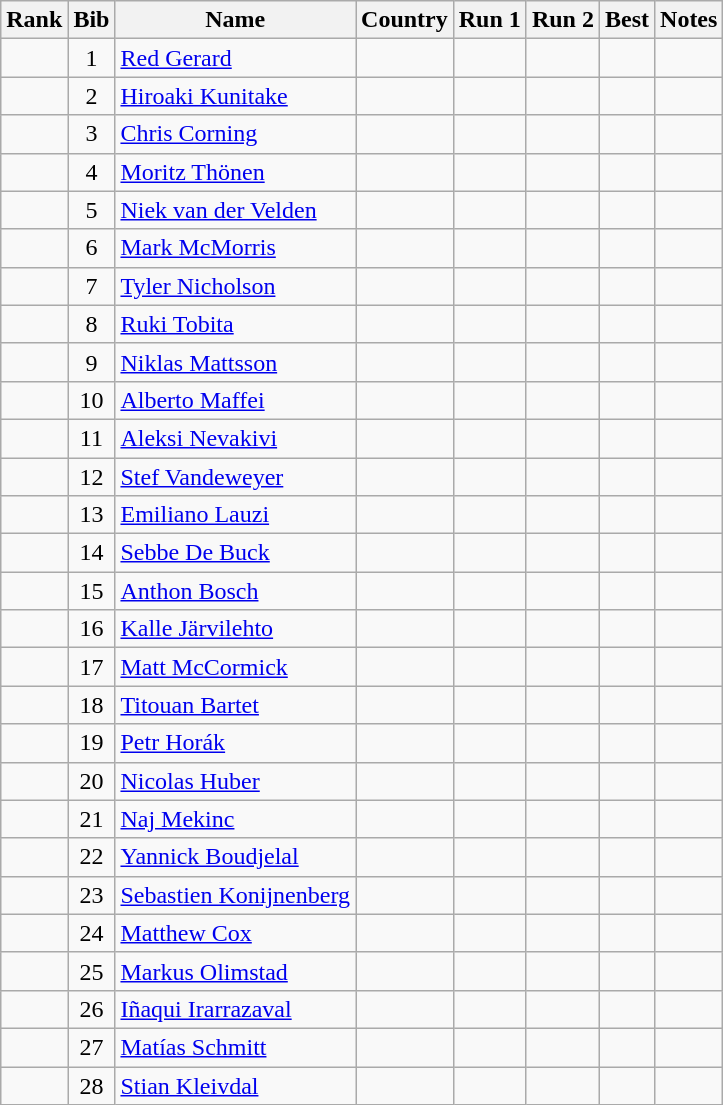<table class="wikitable sortable" style="text-align:center">
<tr>
<th>Rank</th>
<th>Bib</th>
<th>Name</th>
<th>Country</th>
<th>Run 1</th>
<th>Run 2</th>
<th>Best</th>
<th>Notes</th>
</tr>
<tr>
<td></td>
<td>1</td>
<td align=left><a href='#'>Red Gerard</a></td>
<td align=left></td>
<td></td>
<td></td>
<td></td>
<td></td>
</tr>
<tr>
<td></td>
<td>2</td>
<td align=left><a href='#'>Hiroaki Kunitake</a></td>
<td align=left></td>
<td></td>
<td></td>
<td></td>
<td></td>
</tr>
<tr>
<td></td>
<td>3</td>
<td align=left><a href='#'>Chris Corning</a></td>
<td align=left></td>
<td></td>
<td></td>
<td></td>
<td></td>
</tr>
<tr>
<td></td>
<td>4</td>
<td align=left><a href='#'>Moritz Thönen</a></td>
<td align=left></td>
<td></td>
<td></td>
<td></td>
<td></td>
</tr>
<tr>
<td></td>
<td>5</td>
<td align=left><a href='#'>Niek van der Velden</a></td>
<td align=left></td>
<td></td>
<td></td>
<td></td>
<td></td>
</tr>
<tr>
<td></td>
<td>6</td>
<td align=left><a href='#'>Mark McMorris</a></td>
<td align=left></td>
<td></td>
<td></td>
<td></td>
<td></td>
</tr>
<tr>
<td></td>
<td>7</td>
<td align=left><a href='#'>Tyler Nicholson</a></td>
<td align=left></td>
<td></td>
<td></td>
<td></td>
<td></td>
</tr>
<tr>
<td></td>
<td>8</td>
<td align=left><a href='#'>Ruki Tobita</a></td>
<td align=left></td>
<td></td>
<td></td>
<td></td>
<td></td>
</tr>
<tr>
<td></td>
<td>9</td>
<td align=left><a href='#'>Niklas Mattsson</a></td>
<td align=left></td>
<td></td>
<td></td>
<td></td>
<td></td>
</tr>
<tr>
<td></td>
<td>10</td>
<td align=left><a href='#'>Alberto Maffei</a></td>
<td align=left></td>
<td></td>
<td></td>
<td></td>
<td></td>
</tr>
<tr>
<td></td>
<td>11</td>
<td align=left><a href='#'>Aleksi Nevakivi</a></td>
<td align=left></td>
<td></td>
<td></td>
<td></td>
<td></td>
</tr>
<tr>
<td></td>
<td>12</td>
<td align=left><a href='#'>Stef Vandeweyer</a></td>
<td align=left></td>
<td></td>
<td></td>
<td></td>
<td></td>
</tr>
<tr>
<td></td>
<td>13</td>
<td align=left><a href='#'>Emiliano Lauzi</a></td>
<td align=left></td>
<td></td>
<td></td>
<td></td>
<td></td>
</tr>
<tr>
<td></td>
<td>14</td>
<td align=left><a href='#'>Sebbe De Buck</a></td>
<td align=left></td>
<td></td>
<td></td>
<td></td>
<td></td>
</tr>
<tr>
<td></td>
<td>15</td>
<td align=left><a href='#'>Anthon Bosch</a></td>
<td align=left></td>
<td></td>
<td></td>
<td></td>
<td></td>
</tr>
<tr>
<td></td>
<td>16</td>
<td align=left><a href='#'>Kalle Järvilehto</a></td>
<td align=left></td>
<td></td>
<td></td>
<td></td>
<td></td>
</tr>
<tr>
<td></td>
<td>17</td>
<td align=left><a href='#'>Matt McCormick</a></td>
<td align=left></td>
<td></td>
<td></td>
<td></td>
<td></td>
</tr>
<tr>
<td></td>
<td>18</td>
<td align=left><a href='#'>Titouan Bartet</a></td>
<td align=left></td>
<td></td>
<td></td>
<td></td>
<td></td>
</tr>
<tr>
<td></td>
<td>19</td>
<td align=left><a href='#'>Petr Horák</a></td>
<td align=left></td>
<td></td>
<td></td>
<td></td>
<td></td>
</tr>
<tr>
<td></td>
<td>20</td>
<td align=left><a href='#'>Nicolas Huber</a></td>
<td align=left></td>
<td></td>
<td></td>
<td></td>
<td></td>
</tr>
<tr>
<td></td>
<td>21</td>
<td align=left><a href='#'>Naj Mekinc</a></td>
<td align=left></td>
<td></td>
<td></td>
<td></td>
<td></td>
</tr>
<tr>
<td></td>
<td>22</td>
<td align=left><a href='#'>Yannick Boudjelal</a></td>
<td align=left></td>
<td></td>
<td></td>
<td></td>
<td></td>
</tr>
<tr>
<td></td>
<td>23</td>
<td align=left><a href='#'>Sebastien Konijnenberg</a></td>
<td align=left></td>
<td></td>
<td></td>
<td></td>
<td></td>
</tr>
<tr>
<td></td>
<td>24</td>
<td align=left><a href='#'>Matthew Cox</a></td>
<td align=left></td>
<td></td>
<td></td>
<td></td>
<td></td>
</tr>
<tr>
<td></td>
<td>25</td>
<td align=left><a href='#'>Markus Olimstad</a></td>
<td align=left></td>
<td></td>
<td></td>
<td></td>
<td></td>
</tr>
<tr>
<td></td>
<td>26</td>
<td align=left><a href='#'>Iñaqui Irarrazaval</a></td>
<td align=left></td>
<td></td>
<td></td>
<td></td>
<td></td>
</tr>
<tr>
<td></td>
<td>27</td>
<td align=left><a href='#'>Matías Schmitt</a></td>
<td align=left></td>
<td></td>
<td></td>
<td></td>
<td></td>
</tr>
<tr>
<td></td>
<td>28</td>
<td align=left><a href='#'>Stian Kleivdal</a></td>
<td align=left></td>
<td></td>
<td></td>
<td></td>
<td></td>
</tr>
</table>
